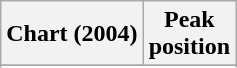<table class="wikitable sortable plainrowheaders">
<tr>
<th>Chart (2004)</th>
<th>Peak<br>position</th>
</tr>
<tr>
</tr>
<tr>
</tr>
</table>
